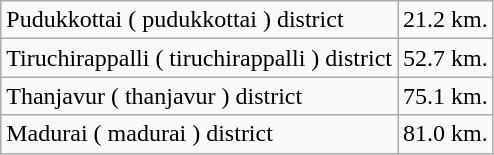<table class="wikitable">
<tr>
<td>Pudukkottai ( pudukkottai ) district</td>
<td>21.2 km.</td>
</tr>
<tr>
<td>Tiruchirappalli ( tiruchirappalli ) district</td>
<td>52.7 km.</td>
</tr>
<tr>
<td>Thanjavur ( thanjavur ) district</td>
<td>75.1 km.</td>
</tr>
<tr>
<td>Madurai ( madurai ) district</td>
<td>81.0 km.</td>
</tr>
</table>
